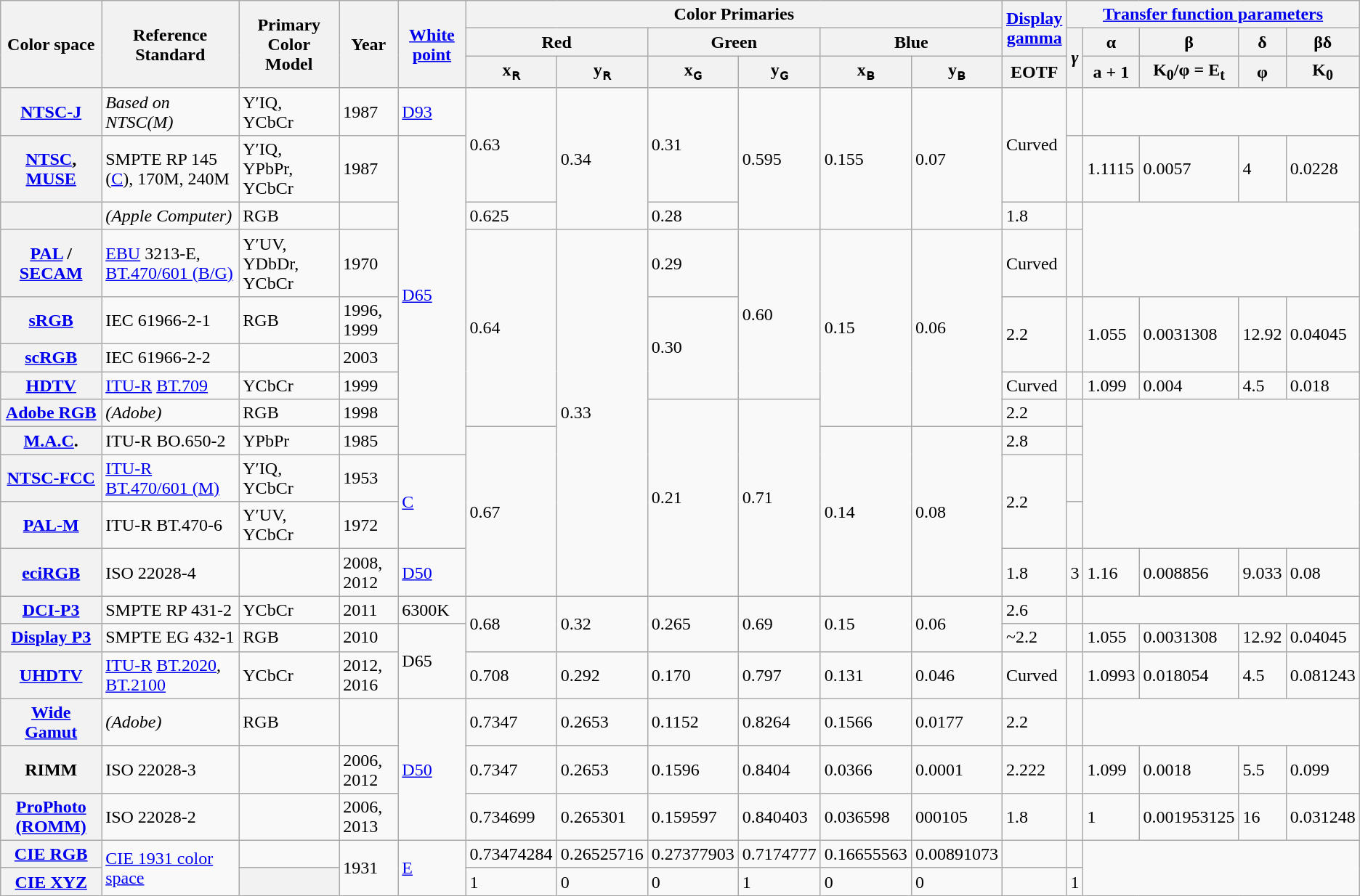<table class="wikitable sortable">
<tr>
<th rowspan=3>Color space</th>
<th rowspan=3>Reference Standard</th>
<th rowspan="3">Primary Color Model</th>
<th rowspan="3">Year</th>
<th rowspan=3><a href='#'>White point</a></th>
<th colspan=6>Color Primaries</th>
<th rowspan="2"><a href='#'>Display</a><br><a href='#'>gamma</a></th>
<th colspan="5"><a href='#'>Transfer function parameters</a></th>
</tr>
<tr>
<th colspan=2>Red</th>
<th colspan=2>Green</th>
<th colspan=2>Blue</th>
<th rowspan="2" title="decoding gamma"><em>γ</em></th>
<th title="offset 'a'">α</th>
<th title="linear-domain threshold">β</th>
<th title="linear gain">δ</th>
<th title="transition point">βδ</th>
</tr>
<tr>
<th>x<sub>ʀ</sub></th>
<th>y<sub>ʀ</sub></th>
<th>x<sub>ɢ</sub></th>
<th>y<sub>ɢ</sub></th>
<th>x<sub>ʙ</sub></th>
<th>y<sub>ʙ</sub></th>
<th>EOTF</th>
<th>a + 1</th>
<th>K<sub>0</sub>/φ = E<sub>t</sub></th>
<th>φ</th>
<th>K<sub>0</sub></th>
</tr>
<tr>
<th><a href='#'>NTSC-J</a></th>
<td><em>Based on NTSC(M)</em></td>
<td>Y′IQ, YCbCr</td>
<td>1987</td>
<td><a href='#'>D93</a></td>
<td rowspan="2">0.63</td>
<td rowspan="3">0.34</td>
<td rowspan="2">0.31</td>
<td rowspan="3">0.595</td>
<td rowspan="3">0.155</td>
<td rowspan="3">0.07</td>
<td rowspan="2">Curved</td>
<td></td>
<td colspan="4"></td>
</tr>
<tr>
<th><a href='#'>NTSC</a>, <a href='#'>MUSE</a></th>
<td>SMPTE RP 145 (<a href='#'>C</a>), 170M, 240M</td>
<td>Y′IQ, YPbPr, YCbCr</td>
<td>1987</td>
<td rowspan="8"><a href='#'>D65</a></td>
<td></td>
<td>1.1115</td>
<td>0.0057</td>
<td>4</td>
<td>0.0228</td>
</tr>
<tr>
<th></th>
<td><em>(Apple Computer)</em></td>
<td>RGB</td>
<td></td>
<td>0.625</td>
<td>0.28</td>
<td>1.8</td>
<td></td>
<td colspan="4" rowspan="2"></td>
</tr>
<tr>
<th><a href='#'>PAL</a> / <a href='#'>SECAM</a></th>
<td><a href='#'>EBU</a> 3213-E, <a href='#'>BT.470/601 (B/G)</a></td>
<td>Y′UV, YDbDr,  YCbCr</td>
<td>1970</td>
<td rowspan="5">0.64</td>
<td rowspan="9">0.33</td>
<td>0.29</td>
<td rowspan="4">0.60</td>
<td rowspan="5">0.15</td>
<td rowspan="5">0.06</td>
<td>Curved</td>
<td></td>
</tr>
<tr>
<th><a href='#'>sRGB</a></th>
<td>IEC 61966-2-1</td>
<td>RGB</td>
<td>1996, 1999</td>
<td rowspan="3">0.30</td>
<td rowspan="2">2.2</td>
<td rowspan="2" title="2.4"></td>
<td rowspan="2">1.055</td>
<td rowspan="2" title="0.0031308049535">0.0031308</td>
<td rowspan="2" title="12.920020442059">12.92</td>
<td rowspan="2" title="0.040449936">0.04045</td>
</tr>
<tr>
<th><a href='#'>scRGB</a></th>
<td>IEC 61966-2-2</td>
<td></td>
<td>2003</td>
</tr>
<tr>
<th><a href='#'>HDTV</a></th>
<td><a href='#'>ITU-R</a> <a href='#'>BT.709</a></td>
<td>YCbCr</td>
<td>1999</td>
<td>Curved</td>
<td title="2.(2)"></td>
<td>1.099</td>
<td>0.004</td>
<td>4.5</td>
<td>0.018</td>
</tr>
<tr>
<th><a href='#'>Adobe RGB</a></th>
<td><em>(Adobe)</em></td>
<td>RGB</td>
<td>1998</td>
<td rowspan="5">0.21</td>
<td rowspan="5">0.71</td>
<td>2.2</td>
<td title="≈ 2.2"></td>
<td colspan="4" rowspan="4"></td>
</tr>
<tr>
<th><a href='#'>M.A.C</a>.</th>
<td>ITU-R BO.650-2</td>
<td>YPbPr</td>
<td>1985</td>
<td rowspan="4">0.67</td>
<td rowspan="4">0.14</td>
<td rowspan="4">0.08</td>
<td>2.8</td>
<td></td>
</tr>
<tr>
<th><a href='#'>NTSC-FCC</a></th>
<td><a href='#'>ITU-R BT.470/601 (M)</a></td>
<td>Y′IQ, YCbCr</td>
<td>1953</td>
<td rowspan="2" title="(0.3101, 0.3162)"><a href='#'>C</a></td>
<td rowspan="2">2.2</td>
<td title="2.2"></td>
</tr>
<tr>
<th><a href='#'>PAL-M</a></th>
<td>ITU-R BT.470-6</td>
<td>Y′UV, YCbCr</td>
<td>1972</td>
<td></td>
</tr>
<tr>
<th><a href='#'>eciRGB</a></th>
<td>ISO 22028-4</td>
<td></td>
<td>2008, 2012</td>
<td title="(0.34567, 0.35850), ISO 22028: (0.3457, 0.3585) "><a href='#'>D50</a></td>
<td>1.8</td>
<td>3</td>
<td>1.16</td>
<td>0.008856</td>
<td>9.033</td>
<td>0.08</td>
</tr>
<tr>
<th><a href='#'>DCI-P3</a></th>
<td>SMPTE RP 431-2</td>
<td>YCbCr</td>
<td>2011</td>
<td>6300K</td>
<td rowspan="2">0.68</td>
<td rowspan="2">0.32</td>
<td rowspan="2">0.265</td>
<td rowspan="2">0.69</td>
<td rowspan="2">0.15</td>
<td rowspan="2">0.06</td>
<td>2.6</td>
<td></td>
<td colspan="4"></td>
</tr>
<tr>
<th><a href='#'>Display P3</a></th>
<td>SMPTE EG 432-1</td>
<td>RGB</td>
<td>2010</td>
<td rowspan="2">D65</td>
<td>~2.2</td>
<td></td>
<td rowspan="1">1.055</td>
<td rowspan="1">0.0031308</td>
<td rowspan="1">12.92</td>
<td rowspan="1">0.04045</td>
</tr>
<tr>
<th><a href='#'>UHDTV</a></th>
<td><a href='#'>ITU-R</a> <a href='#'>BT.2020</a>, <a href='#'>BT.2100</a></td>
<td>YCbCr</td>
<td>2012, 2016</td>
<td>0.708</td>
<td>0.292</td>
<td>0.170</td>
<td>0.797</td>
<td>0.131</td>
<td>0.046</td>
<td>Curved</td>
<td></td>
<td>1.0993</td>
<td>0.018054</td>
<td>4.5</td>
<td>0.081243</td>
</tr>
<tr>
<th><a href='#'>Wide Gamut</a></th>
<td><em>(Adobe)</em></td>
<td>RGB</td>
<td></td>
<td rowspan="3" title="(0.34567, 0.35850), ISO 22028: (0.3457, 0.3585) "><a href='#'>D50</a></td>
<td title="700 nm">0.7347</td>
<td>0.2653</td>
<td title="525 nm">0.1152</td>
<td>0.8264</td>
<td title="450 nm">0.1566</td>
<td>0.0177</td>
<td>2.2</td>
<td title="= 2.19921875"></td>
<td colspan="4"></td>
</tr>
<tr>
<th>RIMM</th>
<td>ISO 22028-3</td>
<td></td>
<td>2006, 2012</td>
<td>0.7347</td>
<td>0.2653</td>
<td>0.1596</td>
<td>0.8404</td>
<td>0.0366</td>
<td>0.0001</td>
<td>2.222</td>
<td title="2.(2)"></td>
<td>1.099</td>
<td>0.0018</td>
<td>5.5</td>
<td>0.099</td>
</tr>
<tr>
<th><a href='#'>ProPhoto (ROMM)</a></th>
<td>ISO 22028-2</td>
<td></td>
<td>2006, 2013</td>
<td>0.734699</td>
<td>0.265301</td>
<td>0.159597</td>
<td>0.840403</td>
<td>0.036598</td>
<td>000105</td>
<td>1.8</td>
<td title="1.8"></td>
<td>1</td>
<td title="1/512">0.001953125</td>
<td>16</td>
<td>0.031248</td>
</tr>
<tr>
<th><a href='#'>CIE RGB</a></th>
<td rowspan="2"><a href='#'>CIE 1931 color space</a></td>
<td></td>
<td rowspan="2">1931</td>
<td rowspan="2" title="(1/3, 1/3)"><a href='#'>E</a></td>
<td>0.73474284</td>
<td>0.26525716</td>
<td>0.27377903</td>
<td>0.7174777</td>
<td>0.16655563</td>
<td>0.00891073</td>
<td></td>
<td></td>
<td colspan="4" rowspan="2"></td>
</tr>
<tr title="mot RGB!">
<th><a href='#'>CIE XYZ</a></th>
<th></th>
<td>1</td>
<td>0</td>
<td>0</td>
<td>1</td>
<td>0</td>
<td>0</td>
<td></td>
<td>1</td>
</tr>
</table>
